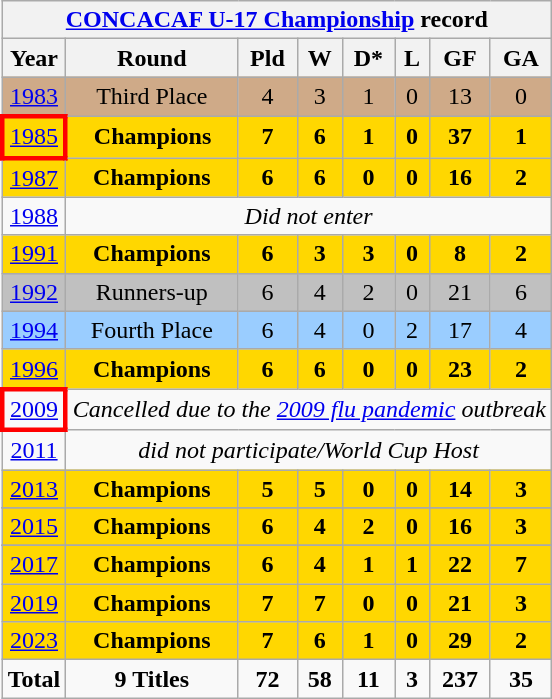<table class="wikitable" style="text-align: center;">
<tr>
<th colspan=10><a href='#'>CONCACAF U-17 Championship</a> record</th>
</tr>
<tr>
<th>Year</th>
<th>Round</th>
<th>Pld</th>
<th>W</th>
<th>D*</th>
<th>L</th>
<th>GF</th>
<th>GA</th>
</tr>
<tr bgcolor=#cfaa88>
<td> <a href='#'>1983</a></td>
<td>Third Place</td>
<td>4</td>
<td>3</td>
<td>1</td>
<td>0</td>
<td>13</td>
<td>0</td>
</tr>
<tr bgcolor="gold">
<td style="border: 3px solid red"> <a href='#'>1985</a></td>
<td><strong>Champions</strong></td>
<td><strong>7</strong></td>
<td><strong>6</strong></td>
<td><strong>1</strong></td>
<td><strong>0</strong></td>
<td><strong>37</strong></td>
<td><strong>1</strong></td>
</tr>
<tr bgcolor="gold">
<td> <a href='#'>1987</a></td>
<td><strong>Champions</strong></td>
<td><strong>6</strong></td>
<td><strong>6</strong></td>
<td><strong>0</strong></td>
<td><strong>0</strong></td>
<td><strong>16</strong></td>
<td><strong>2</strong></td>
</tr>
<tr>
<td> <a href='#'>1988</a></td>
<td colspan=8 style="text-align:center;"><em>Did not enter</em></td>
</tr>
<tr bgcolor="gold">
<td> <a href='#'>1991</a></td>
<td><strong>Champions</strong></td>
<td><strong>6</strong></td>
<td><strong>3</strong></td>
<td><strong>3</strong></td>
<td><strong>0</strong></td>
<td><strong>8</strong></td>
<td><strong>2</strong></td>
</tr>
<tr bgcolor="silver">
<td> <a href='#'>1992</a></td>
<td>Runners-up</td>
<td>6</td>
<td>4</td>
<td>2</td>
<td>0</td>
<td>21</td>
<td>6</td>
</tr>
<tr bgcolor=#9acdff>
<td> <a href='#'>1994</a></td>
<td>Fourth Place</td>
<td>6</td>
<td>4</td>
<td>0</td>
<td>2</td>
<td>17</td>
<td>4</td>
</tr>
<tr bgcolor="gold">
<td> <a href='#'>1996</a></td>
<td><strong>Champions</strong></td>
<td><strong>6</strong></td>
<td><strong>6</strong></td>
<td><strong>0</strong></td>
<td><strong>0</strong></td>
<td><strong>23</strong></td>
<td><strong>2</strong></td>
</tr>
<tr>
<td style="border: 3px solid red"> <a href='#'>2009</a></td>
<td colspan=8 style="text-align:center;"><em>Cancelled due to the <a href='#'>2009 flu pandemic</a> outbreak</em></td>
</tr>
<tr>
<td> <a href='#'>2011</a></td>
<td colspan=8 style="text-align:center;"><em>did not participate/World Cup Host</em></td>
</tr>
<tr bgcolor="gold">
<td> <a href='#'>2013</a></td>
<td><strong>Champions</strong></td>
<td><strong>5</strong></td>
<td><strong>5</strong></td>
<td><strong>0</strong></td>
<td><strong>0</strong></td>
<td><strong>14</strong></td>
<td><strong>3</strong></td>
</tr>
<tr>
</tr>
<tr bgcolor="gold">
<td> <a href='#'>2015</a></td>
<td><strong>Champions</strong></td>
<td><strong>6</strong></td>
<td><strong>4</strong></td>
<td><strong>2</strong></td>
<td><strong>0</strong></td>
<td><strong>16</strong></td>
<td><strong>3</strong></td>
</tr>
<tr>
</tr>
<tr bgcolor="gold">
<td> <a href='#'>2017</a></td>
<td><strong>Champions</strong></td>
<td><strong>6</strong></td>
<td><strong>4</strong></td>
<td><strong>1</strong></td>
<td><strong>1</strong></td>
<td><strong>22</strong></td>
<td><strong>7</strong></td>
</tr>
<tr bgcolor="gold">
<td> <a href='#'>2019</a></td>
<td><strong>Champions</strong></td>
<td><strong>7</strong></td>
<td><strong>7</strong></td>
<td><strong>0</strong></td>
<td><strong>0</strong></td>
<td><strong>21</strong></td>
<td><strong>3</strong></td>
</tr>
<tr bgcolor="gold">
<td> <a href='#'>2023</a></td>
<td><strong>Champions</strong></td>
<td><strong>7</strong></td>
<td><strong>6</strong></td>
<td><strong>1</strong></td>
<td><strong>0</strong></td>
<td><strong>29</strong></td>
<td><strong>2</strong></td>
</tr>
<tr>
<td><strong>Total</strong></td>
<td><strong>9 Titles</strong></td>
<td><strong>72</strong></td>
<td><strong>58</strong></td>
<td><strong>11</strong></td>
<td><strong>3</strong></td>
<td><strong>237</strong></td>
<td><strong>35</strong></td>
</tr>
</table>
